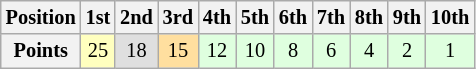<table class="wikitable" style="font-size: 85%;">
<tr>
<th>Position</th>
<th>1st</th>
<th>2nd</th>
<th>3rd</th>
<th>4th</th>
<th>5th</th>
<th>6th</th>
<th>7th</th>
<th>8th</th>
<th>9th</th>
<th>10th</th>
</tr>
<tr>
<th>Points</th>
<td style="background-color:#ffffbf" align="center">25</td>
<td style="background-color:#dfdfdf" align="center">18</td>
<td style="background-color:#ffdf9f" align="center">15</td>
<td style="background-color:#dfffdf" align="center">12</td>
<td style="background-color:#dfffdf" align="center">10</td>
<td style="background-color:#dfffdf" align="center">8</td>
<td style="background-color:#dfffdf" align="center">6</td>
<td style="background-color:#dfffdf" align="center">4</td>
<td style="background-color:#dfffdf" align="center">2</td>
<td style="background-color:#dfffdf" align="center">1</td>
</tr>
</table>
